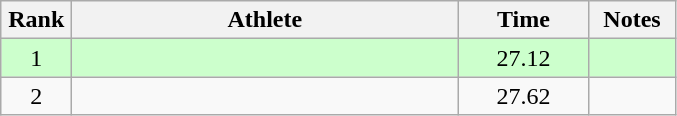<table class="wikitable" style="text-align:center">
<tr>
<th width=40>Rank</th>
<th width=250>Athlete</th>
<th width=80>Time</th>
<th width=50>Notes</th>
</tr>
<tr bgcolor=ccffcc>
<td>1</td>
<td align=left></td>
<td>27.12</td>
<td></td>
</tr>
<tr>
<td>2</td>
<td align=left></td>
<td>27.62</td>
<td></td>
</tr>
</table>
